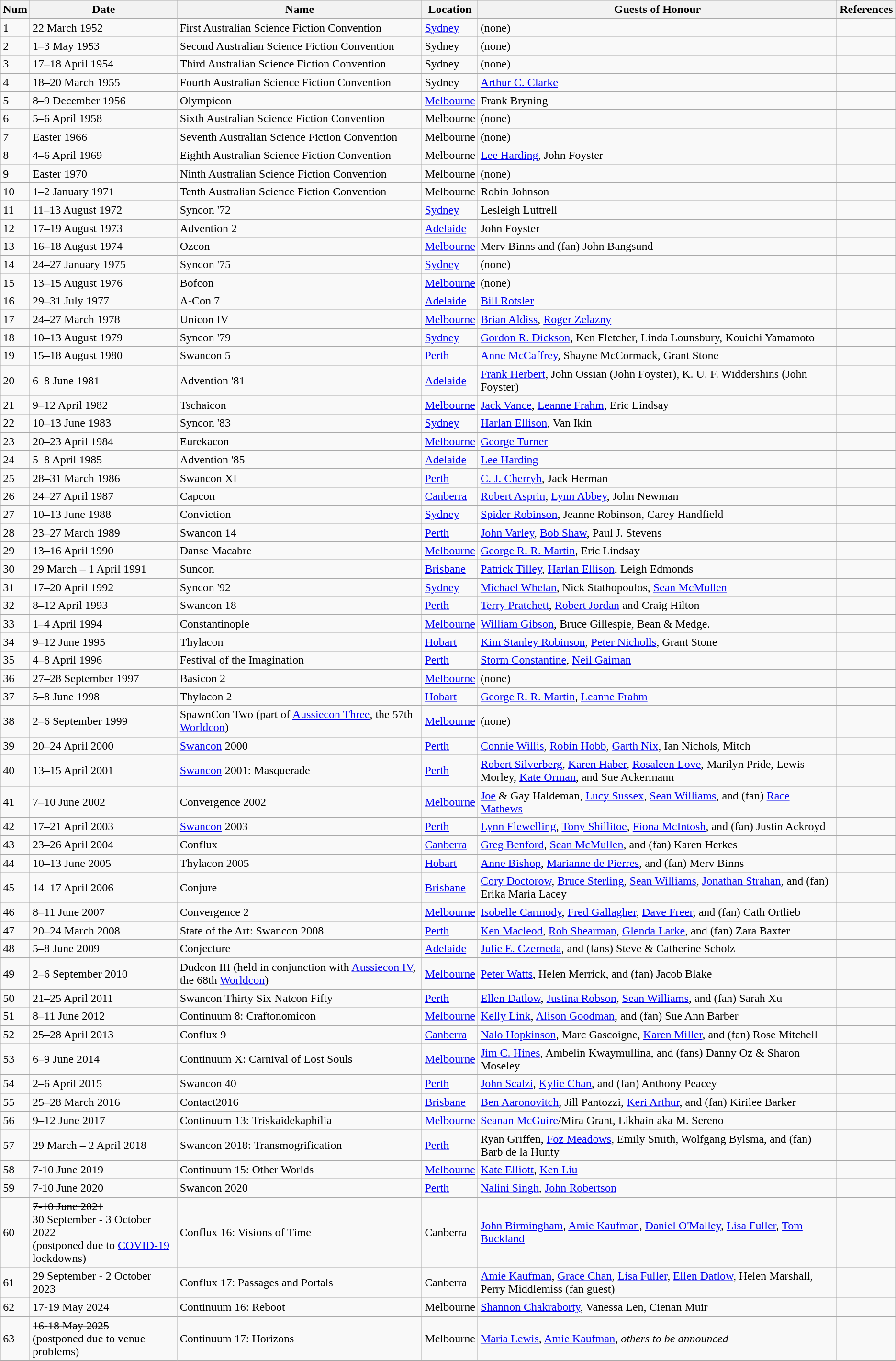<table class="wikitable">
<tr>
<th>Num</th>
<th>Date</th>
<th>Name</th>
<th>Location</th>
<th>Guests of Honour</th>
<th>References</th>
</tr>
<tr>
<td>1</td>
<td>22 March 1952</td>
<td>First Australian Science Fiction Convention</td>
<td><a href='#'>Sydney</a></td>
<td>(none)</td>
<td></td>
</tr>
<tr>
<td>2</td>
<td>1–3 May 1953</td>
<td>Second Australian Science Fiction Convention</td>
<td>Sydney</td>
<td>(none)</td>
<td></td>
</tr>
<tr>
<td>3</td>
<td>17–18 April 1954</td>
<td>Third Australian Science Fiction Convention</td>
<td>Sydney</td>
<td>(none)</td>
<td></td>
</tr>
<tr>
<td>4</td>
<td>18–20 March 1955</td>
<td>Fourth Australian Science Fiction Convention</td>
<td>Sydney</td>
<td><a href='#'>Arthur C. Clarke</a></td>
<td></td>
</tr>
<tr>
<td>5</td>
<td>8–9 December 1956</td>
<td>Olympicon</td>
<td><a href='#'>Melbourne</a></td>
<td>Frank Bryning</td>
<td></td>
</tr>
<tr>
<td>6</td>
<td>5–6 April 1958</td>
<td>Sixth Australian Science Fiction Convention</td>
<td>Melbourne</td>
<td>(none)</td>
<td></td>
</tr>
<tr>
<td>7</td>
<td>Easter 1966</td>
<td>Seventh Australian Science Fiction Convention</td>
<td>Melbourne</td>
<td>(none)</td>
<td></td>
</tr>
<tr>
<td>8</td>
<td>4–6 April 1969</td>
<td>Eighth Australian Science Fiction Convention</td>
<td>Melbourne</td>
<td><a href='#'>Lee Harding</a>, John Foyster</td>
<td></td>
</tr>
<tr>
<td>9</td>
<td>Easter 1970</td>
<td>Ninth Australian Science Fiction Convention</td>
<td>Melbourne</td>
<td>(none)</td>
<td></td>
</tr>
<tr>
<td>10</td>
<td>1–2 January 1971</td>
<td>Tenth Australian Science Fiction Convention</td>
<td>Melbourne</td>
<td>Robin Johnson</td>
<td></td>
</tr>
<tr>
<td>11</td>
<td>11–13 August 1972</td>
<td>Syncon '72</td>
<td><a href='#'>Sydney</a></td>
<td>Lesleigh Luttrell</td>
<td></td>
</tr>
<tr>
<td>12</td>
<td>17–19 August 1973</td>
<td>Advention 2</td>
<td><a href='#'>Adelaide</a></td>
<td>John Foyster</td>
<td></td>
</tr>
<tr>
<td>13</td>
<td>16–18 August 1974</td>
<td>Ozcon</td>
<td><a href='#'>Melbourne</a></td>
<td>Merv Binns and (fan) John Bangsund</td>
<td></td>
</tr>
<tr>
<td>14</td>
<td>24–27 January 1975</td>
<td>Syncon '75</td>
<td><a href='#'>Sydney</a></td>
<td>(none)</td>
<td></td>
</tr>
<tr>
<td>15</td>
<td>13–15 August 1976</td>
<td>Bofcon</td>
<td><a href='#'>Melbourne</a></td>
<td>(none)</td>
<td></td>
</tr>
<tr>
<td>16</td>
<td>29–31 July 1977</td>
<td>A-Con 7</td>
<td><a href='#'>Adelaide</a></td>
<td><a href='#'>Bill Rotsler</a></td>
<td></td>
</tr>
<tr>
<td>17</td>
<td>24–27 March 1978</td>
<td>Unicon IV</td>
<td><a href='#'>Melbourne</a></td>
<td><a href='#'>Brian Aldiss</a>, <a href='#'>Roger Zelazny</a></td>
<td></td>
</tr>
<tr>
<td>18</td>
<td>10–13 August 1979</td>
<td>Syncon '79</td>
<td><a href='#'>Sydney</a></td>
<td><a href='#'>Gordon R. Dickson</a>, Ken Fletcher, Linda Lounsbury, Kouichi Yamamoto</td>
<td></td>
</tr>
<tr>
<td>19</td>
<td>15–18 August 1980</td>
<td>Swancon 5</td>
<td><a href='#'>Perth</a></td>
<td><a href='#'>Anne McCaffrey</a>, Shayne McCormack, Grant Stone</td>
<td></td>
</tr>
<tr>
<td>20</td>
<td>6–8 June 1981</td>
<td>Advention '81</td>
<td><a href='#'>Adelaide</a></td>
<td><a href='#'>Frank Herbert</a>, John Ossian (John Foyster), K. U. F. Widdershins (John Foyster)</td>
<td></td>
</tr>
<tr>
<td>21</td>
<td>9–12 April 1982</td>
<td>Tschaicon</td>
<td><a href='#'>Melbourne</a></td>
<td><a href='#'>Jack Vance</a>, <a href='#'>Leanne Frahm</a>, Eric Lindsay</td>
<td></td>
</tr>
<tr>
<td>22</td>
<td>10–13 June 1983</td>
<td>Syncon '83</td>
<td><a href='#'>Sydney</a></td>
<td><a href='#'>Harlan Ellison</a>, Van Ikin</td>
<td></td>
</tr>
<tr>
<td>23</td>
<td>20–23 April 1984</td>
<td>Eurekacon</td>
<td><a href='#'>Melbourne</a></td>
<td><a href='#'>George Turner</a></td>
<td></td>
</tr>
<tr>
<td>24</td>
<td>5–8 April 1985</td>
<td>Advention '85</td>
<td><a href='#'>Adelaide</a></td>
<td><a href='#'>Lee Harding</a></td>
<td></td>
</tr>
<tr>
<td>25</td>
<td>28–31 March 1986</td>
<td>Swancon XI</td>
<td><a href='#'>Perth</a></td>
<td><a href='#'>C. J. Cherryh</a>, Jack Herman</td>
<td></td>
</tr>
<tr>
<td>26</td>
<td>24–27 April 1987</td>
<td>Capcon</td>
<td><a href='#'>Canberra</a></td>
<td><a href='#'>Robert Asprin</a>, <a href='#'>Lynn Abbey</a>, John Newman</td>
<td></td>
</tr>
<tr>
<td>27</td>
<td>10–13 June 1988</td>
<td>Conviction</td>
<td><a href='#'>Sydney</a></td>
<td><a href='#'>Spider Robinson</a>, Jeanne Robinson, Carey Handfield</td>
<td></td>
</tr>
<tr>
<td>28</td>
<td>23–27 March 1989</td>
<td>Swancon 14</td>
<td><a href='#'>Perth</a></td>
<td><a href='#'>John Varley</a>, <a href='#'>Bob Shaw</a>, Paul J. Stevens</td>
<td></td>
</tr>
<tr>
<td>29</td>
<td>13–16 April 1990</td>
<td>Danse Macabre</td>
<td><a href='#'>Melbourne</a></td>
<td><a href='#'>George R. R. Martin</a>, Eric Lindsay</td>
<td></td>
</tr>
<tr>
<td>30</td>
<td>29 March – 1 April 1991</td>
<td>Suncon</td>
<td><a href='#'>Brisbane</a></td>
<td><a href='#'>Patrick Tilley</a>, <a href='#'>Harlan Ellison</a>, Leigh Edmonds</td>
<td></td>
</tr>
<tr>
<td>31</td>
<td>17–20 April 1992</td>
<td>Syncon '92</td>
<td><a href='#'>Sydney</a></td>
<td><a href='#'>Michael Whelan</a>, Nick Stathopoulos, <a href='#'>Sean McMullen</a></td>
<td></td>
</tr>
<tr>
<td>32</td>
<td>8–12 April 1993</td>
<td>Swancon 18</td>
<td><a href='#'>Perth</a></td>
<td><a href='#'>Terry Pratchett</a>, <a href='#'>Robert Jordan</a> and Craig Hilton</td>
<td></td>
</tr>
<tr>
<td>33</td>
<td>1–4 April 1994</td>
<td>Constantinople</td>
<td><a href='#'>Melbourne</a></td>
<td><a href='#'>William Gibson</a>, Bruce Gillespie, Bean & Medge.</td>
<td></td>
</tr>
<tr>
<td>34</td>
<td>9–12 June 1995</td>
<td>Thylacon</td>
<td><a href='#'>Hobart</a></td>
<td><a href='#'>Kim Stanley Robinson</a>, <a href='#'>Peter Nicholls</a>, Grant Stone</td>
<td></td>
</tr>
<tr>
<td>35</td>
<td>4–8 April 1996</td>
<td>Festival of the Imagination</td>
<td><a href='#'>Perth</a></td>
<td><a href='#'>Storm Constantine</a>, <a href='#'>Neil Gaiman</a></td>
<td></td>
</tr>
<tr>
<td>36</td>
<td>27–28 September 1997</td>
<td>Basicon 2</td>
<td><a href='#'>Melbourne</a></td>
<td>(none)</td>
<td></td>
</tr>
<tr>
<td>37</td>
<td>5–8 June 1998</td>
<td>Thylacon 2</td>
<td><a href='#'>Hobart</a></td>
<td><a href='#'>George R. R. Martin</a>, <a href='#'>Leanne Frahm</a></td>
<td></td>
</tr>
<tr>
<td>38</td>
<td>2–6 September 1999</td>
<td>SpawnCon Two (part of <a href='#'>Aussiecon Three</a>, the 57th <a href='#'>Worldcon</a>)</td>
<td><a href='#'>Melbourne</a></td>
<td>(none)</td>
<td></td>
</tr>
<tr>
<td>39</td>
<td>20–24 April 2000</td>
<td><a href='#'>Swancon</a> 2000</td>
<td><a href='#'>Perth</a></td>
<td><a href='#'>Connie Willis</a>, <a href='#'>Robin Hobb</a>, <a href='#'>Garth Nix</a>, Ian Nichols, Mitch</td>
<td></td>
</tr>
<tr>
<td>40</td>
<td>13–15 April 2001</td>
<td><a href='#'>Swancon</a> 2001: Masquerade</td>
<td><a href='#'>Perth</a></td>
<td><a href='#'>Robert Silverberg</a>, <a href='#'>Karen Haber</a>, <a href='#'>Rosaleen Love</a>, Marilyn Pride, Lewis Morley, <a href='#'>Kate Orman</a>, and Sue Ackermann</td>
<td></td>
</tr>
<tr>
<td>41</td>
<td>7–10 June 2002</td>
<td>Convergence 2002</td>
<td><a href='#'>Melbourne</a></td>
<td><a href='#'>Joe</a> & Gay Haldeman, <a href='#'>Lucy Sussex</a>, <a href='#'>Sean Williams</a>, and (fan) <a href='#'>Race Mathews</a></td>
<td></td>
</tr>
<tr>
<td>42</td>
<td>17–21 April 2003</td>
<td><a href='#'>Swancon</a> 2003</td>
<td><a href='#'>Perth</a></td>
<td><a href='#'>Lynn Flewelling</a>, <a href='#'>Tony Shillitoe</a>, <a href='#'>Fiona McIntosh</a>, and (fan) Justin Ackroyd</td>
<td></td>
</tr>
<tr>
<td>43</td>
<td>23–26 April 2004</td>
<td>Conflux</td>
<td><a href='#'>Canberra</a></td>
<td><a href='#'>Greg Benford</a>, <a href='#'>Sean McMullen</a>, and (fan) Karen Herkes</td>
<td></td>
</tr>
<tr>
<td>44</td>
<td>10–13 June 2005</td>
<td>Thylacon 2005</td>
<td><a href='#'>Hobart</a></td>
<td><a href='#'>Anne Bishop</a>, <a href='#'>Marianne de Pierres</a>, and (fan) Merv Binns</td>
<td></td>
</tr>
<tr>
<td>45</td>
<td>14–17 April 2006</td>
<td>Conjure</td>
<td><a href='#'>Brisbane</a></td>
<td><a href='#'>Cory Doctorow</a>, <a href='#'>Bruce Sterling</a>, <a href='#'>Sean Williams</a>, <a href='#'>Jonathan Strahan</a>, and (fan) Erika Maria Lacey</td>
<td></td>
</tr>
<tr>
<td>46</td>
<td>8–11 June 2007</td>
<td>Convergence 2</td>
<td><a href='#'>Melbourne</a></td>
<td><a href='#'>Isobelle Carmody</a>, <a href='#'>Fred Gallagher</a>, <a href='#'>Dave Freer</a>, and (fan) Cath Ortlieb</td>
<td></td>
</tr>
<tr>
<td>47</td>
<td>20–24 March 2008</td>
<td>State of the Art: Swancon 2008</td>
<td><a href='#'>Perth</a></td>
<td><a href='#'>Ken Macleod</a>, <a href='#'>Rob Shearman</a>, <a href='#'>Glenda Larke</a>, and (fan) Zara Baxter</td>
<td></td>
</tr>
<tr>
<td>48</td>
<td>5–8 June 2009</td>
<td>Conjecture</td>
<td><a href='#'>Adelaide</a></td>
<td><a href='#'>Julie E. Czerneda</a>, and (fans) Steve & Catherine Scholz</td>
<td></td>
</tr>
<tr>
<td>49</td>
<td>2–6 September 2010</td>
<td>Dudcon III (held in conjunction with <a href='#'>Aussiecon IV</a>, the 68th <a href='#'>Worldcon</a>)</td>
<td><a href='#'>Melbourne</a></td>
<td><a href='#'>Peter Watts</a>, Helen Merrick, and (fan) Jacob Blake</td>
<td></td>
</tr>
<tr>
<td>50</td>
<td>21–25 April 2011</td>
<td>Swancon Thirty Six  Natcon Fifty</td>
<td><a href='#'>Perth</a></td>
<td><a href='#'>Ellen Datlow</a>, <a href='#'>Justina Robson</a>, <a href='#'>Sean Williams</a>, and (fan) Sarah Xu</td>
<td></td>
</tr>
<tr>
<td>51</td>
<td>8–11 June 2012</td>
<td>Continuum 8: Craftonomicon</td>
<td><a href='#'>Melbourne</a></td>
<td><a href='#'>Kelly Link</a>, <a href='#'>Alison Goodman</a>, and (fan) Sue Ann Barber</td>
<td></td>
</tr>
<tr>
<td>52</td>
<td>25–28 April 2013</td>
<td>Conflux 9</td>
<td><a href='#'>Canberra</a></td>
<td><a href='#'>Nalo Hopkinson</a>, Marc Gascoigne, <a href='#'>Karen Miller</a>, and (fan) Rose Mitchell</td>
<td></td>
</tr>
<tr>
<td>53</td>
<td>6–9 June 2014</td>
<td>Continuum X: Carnival of Lost Souls</td>
<td><a href='#'>Melbourne</a></td>
<td><a href='#'>Jim C. Hines</a>, Ambelin Kwaymullina, and (fans) Danny Oz & Sharon Moseley</td>
<td></td>
</tr>
<tr>
<td>54</td>
<td>2–6 April 2015</td>
<td>Swancon 40</td>
<td><a href='#'>Perth</a></td>
<td><a href='#'>John Scalzi</a>, <a href='#'>Kylie Chan</a>, and (fan) Anthony Peacey</td>
<td></td>
</tr>
<tr>
<td>55</td>
<td>25–28 March 2016</td>
<td>Contact2016</td>
<td><a href='#'>Brisbane</a></td>
<td><a href='#'>Ben Aaronovitch</a>, Jill Pantozzi, <a href='#'>Keri Arthur</a>, and (fan) Kirilee Barker</td>
<td></td>
</tr>
<tr>
<td>56</td>
<td>9–12 June 2017</td>
<td>Continuum 13: Triskaidekaphilia</td>
<td><a href='#'>Melbourne</a></td>
<td><a href='#'>Seanan McGuire</a>/Mira Grant, Likhain aka M. Sereno</td>
<td></td>
</tr>
<tr>
<td>57</td>
<td>29 March – 2 April 2018</td>
<td>Swancon 2018: Transmogrification</td>
<td><a href='#'>Perth</a></td>
<td>Ryan Griffen, <a href='#'>Foz Meadows</a>, Emily Smith, Wolfgang Bylsma, and (fan) Barb de la Hunty</td>
<td></td>
</tr>
<tr>
<td>58</td>
<td>7-10 June 2019</td>
<td>Continuum 15: Other Worlds</td>
<td><a href='#'>Melbourne</a></td>
<td><a href='#'>Kate Elliott</a>, <a href='#'>Ken Liu</a></td>
<td></td>
</tr>
<tr>
<td>59</td>
<td>7-10 June 2020</td>
<td>Swancon 2020</td>
<td><a href='#'>Perth</a></td>
<td><a href='#'>Nalini Singh</a>, <a href='#'>John Robertson</a></td>
<td></td>
</tr>
<tr>
<td>60</td>
<td><s>7-10 June 2021</s><br>30 September - 3 October 2022<br>(postponed due to <a href='#'>COVID-19</a> lockdowns)</td>
<td>Conflux 16: Visions of Time</td>
<td>Canberra</td>
<td><a href='#'>John Birmingham</a>, <a href='#'>Amie Kaufman</a>, <a href='#'>Daniel O'Malley</a>, <a href='#'>Lisa Fuller</a>, <a href='#'>Tom Buckland</a></td>
<td></td>
</tr>
<tr>
<td>61</td>
<td>29 September - 2 October 2023</td>
<td>Conflux 17: Passages and Portals</td>
<td>Canberra</td>
<td><a href='#'>Amie Kaufman</a>, <a href='#'>Grace Chan</a>, <a href='#'>Lisa Fuller</a>, <a href='#'>Ellen Datlow</a>, Helen Marshall, Perry Middlemiss (fan guest)</td>
<td></td>
</tr>
<tr>
<td>62</td>
<td>17-19 May 2024</td>
<td>Continuum 16: Reboot</td>
<td>Melbourne</td>
<td><a href='#'>Shannon Chakraborty</a>, Vanessa Len, Cienan Muir</td>
<td></td>
</tr>
<tr>
<td>63</td>
<td><s>16-18 May 2025</s><br>(postponed due to venue problems)</td>
<td>Continuum 17: Horizons</td>
<td>Melbourne</td>
<td><a href='#'>Maria Lewis</a>, <a href='#'>Amie Kaufman</a>, <em>others to be announced</em></td>
<td></td>
</tr>
</table>
